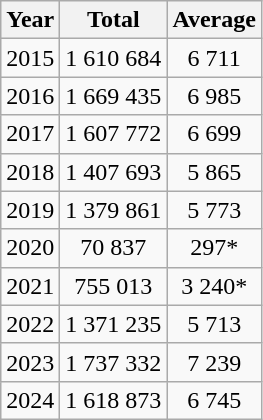<table class="wikitable" style="float:left; margin-right:1em;">
<tr>
<th>Year</th>
<th>Total</th>
<th>Average</th>
</tr>
<tr>
<td>2015</td>
<td style="text-align:center;">1 610 684</td>
<td style="text-align:center;">6 711</td>
</tr>
<tr>
<td>2016</td>
<td style="text-align:center;">1 669 435</td>
<td style="text-align:center;">6 985</td>
</tr>
<tr>
<td>2017</td>
<td style="text-align:center;">1 607 772</td>
<td style="text-align:center;">6 699</td>
</tr>
<tr>
<td>2018</td>
<td style="text-align:center;">1 407 693</td>
<td style="text-align:center;">5 865</td>
</tr>
<tr>
<td>2019</td>
<td style="text-align:center;">1 379 861</td>
<td style="text-align:center;">5 773</td>
</tr>
<tr>
<td>2020</td>
<td style="text-align:center;">70 837</td>
<td style="text-align:center;">297*</td>
</tr>
<tr>
<td>2021</td>
<td style="text-align:center;">755 013</td>
<td style="text-align:center;">3 240*</td>
</tr>
<tr>
<td>2022</td>
<td style="text-align:center;">1 371 235</td>
<td style="text-align:center;">5 713</td>
</tr>
<tr>
<td>2023</td>
<td style="text-align:center;">1 737 332</td>
<td style="text-align:center;">7 239</td>
</tr>
<tr>
<td>2024</td>
<td style="text-align:center;">1 618 873</td>
<td style="text-align:center;">6 745</td>
</tr>
</table>
